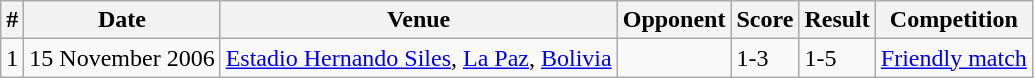<table class="wikitable">
<tr>
<th>#</th>
<th>Date</th>
<th>Venue</th>
<th>Opponent</th>
<th>Score</th>
<th>Result</th>
<th>Competition</th>
</tr>
<tr>
<td>1</td>
<td>15 November 2006</td>
<td><a href='#'>Estadio Hernando Siles</a>, <a href='#'>La Paz</a>, <a href='#'>Bolivia</a></td>
<td></td>
<td>1-3</td>
<td>1-5</td>
<td><a href='#'>Friendly match</a></td>
</tr>
</table>
